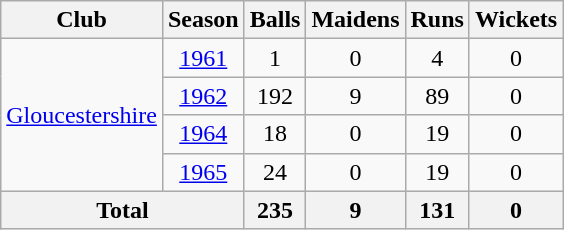<table class="wikitable" style="text-align:center">
<tr>
<th>Club</th>
<th>Season</th>
<th>Balls</th>
<th>Maidens</th>
<th>Runs</th>
<th>Wickets</th>
</tr>
<tr>
<td rowspan=4><a href='#'>Gloucestershire</a></td>
<td><a href='#'>1961</a></td>
<td>1</td>
<td>0</td>
<td>4</td>
<td>0</td>
</tr>
<tr>
<td><a href='#'>1962</a></td>
<td>192</td>
<td>9</td>
<td>89</td>
<td>0</td>
</tr>
<tr>
<td><a href='#'>1964</a></td>
<td>18</td>
<td>0</td>
<td>19</td>
<td>0</td>
</tr>
<tr>
<td><a href='#'>1965</a></td>
<td>24</td>
<td>0</td>
<td>19</td>
<td>0</td>
</tr>
<tr>
<th colspan=2>Total</th>
<th>235</th>
<th>9</th>
<th>131</th>
<th>0</th>
</tr>
</table>
